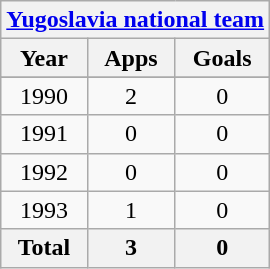<table class="wikitable" style="text-align:center">
<tr>
<th colspan=3><a href='#'>Yugoslavia national team</a></th>
</tr>
<tr>
<th>Year</th>
<th>Apps</th>
<th>Goals</th>
</tr>
<tr>
</tr>
<tr>
<td>1990</td>
<td>2</td>
<td>0</td>
</tr>
<tr>
<td>1991</td>
<td>0</td>
<td>0</td>
</tr>
<tr>
<td>1992</td>
<td>0</td>
<td>0</td>
</tr>
<tr>
<td>1993</td>
<td>1</td>
<td>0</td>
</tr>
<tr>
<th>Total</th>
<th>3</th>
<th>0</th>
</tr>
</table>
